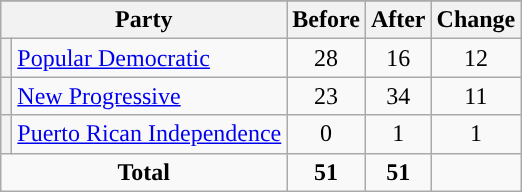<table class="wikitable" style="text-align:center;">
<tr>
</tr>
<tr>
<th colspan=2>Party</th>
<th>Before</th>
<th>After</th>
<th>Change</th>
</tr>
<tr>
<th style="background-color:"></th>
<td style="text-align:left;"><a href='#'>Popular Democratic</a></td>
<td>28</td>
<td>16</td>
<td> 12</td>
</tr>
<tr>
<th style="background-color:"></th>
<td style="text-align:left;"><a href='#'>New Progressive</a></td>
<td>23</td>
<td>34</td>
<td> 11</td>
</tr>
<tr>
<th style="background-color:"></th>
<td style="text-align:left;"><a href='#'>Puerto Rican Independence</a></td>
<td>0</td>
<td>1</td>
<td> 1</td>
</tr>
<tr>
<td colspan=2><strong>Total</strong></td>
<td><strong>51</strong></td>
<td><strong>51</strong></td>
<td></td>
</tr>
</table>
